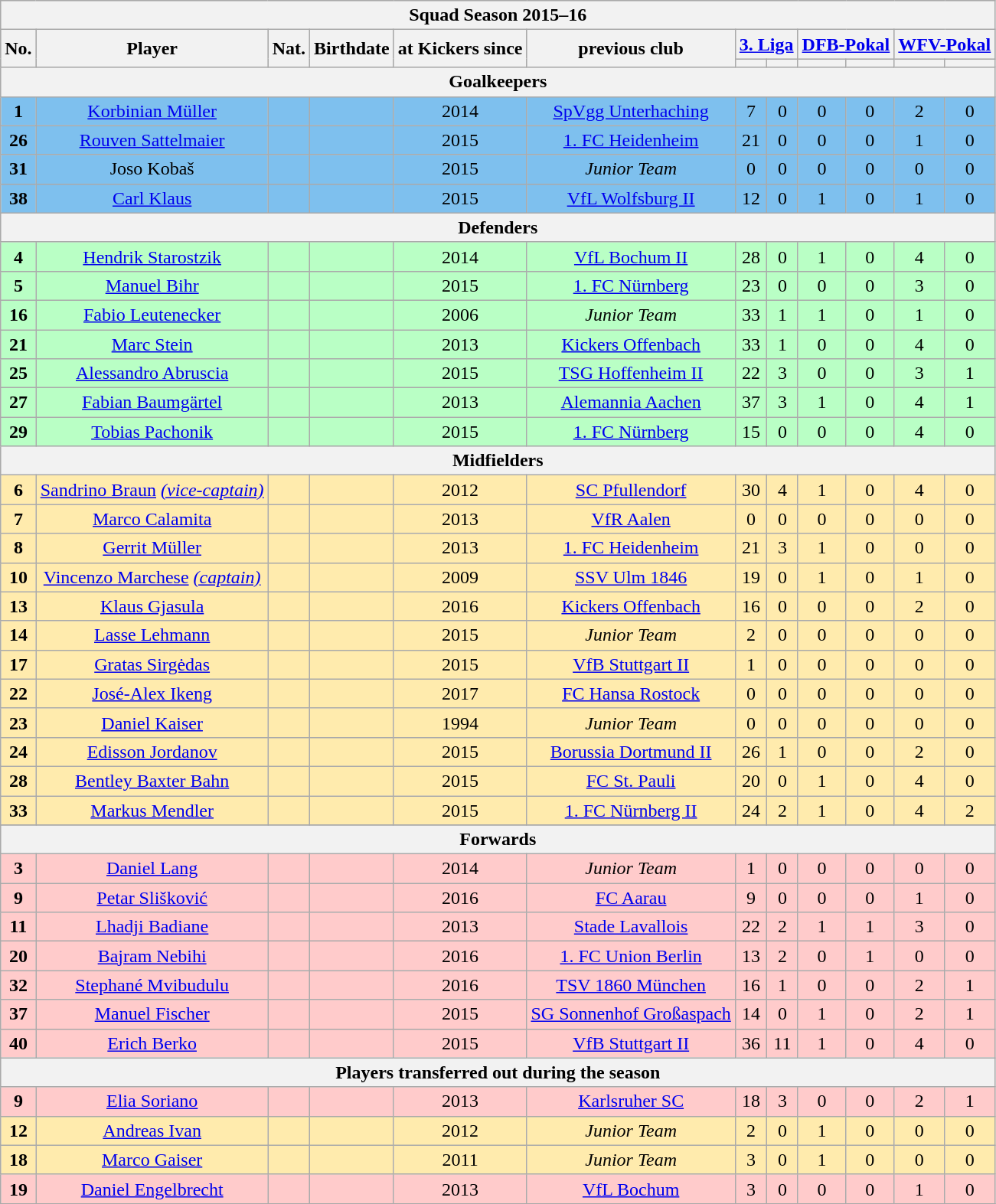<table class="wikitable">
<tr align="center" style="background:#DCDCDC">
<th colspan="12">Squad Season 2015–16</th>
</tr>
<tr align="center" style="background:#9C9C9C">
<th rowspan="2">No.</th>
<th rowspan="2">Player</th>
<th rowspan="2">Nat.</th>
<th rowspan="2">Birthdate</th>
<th rowspan="2">at Kickers since</th>
<th rowspan="2">previous club</th>
<th colspan="2"><a href='#'>3. Liga</a></th>
<th colspan="2"><a href='#'>DFB-Pokal</a></th>
<th colspan="2"><a href='#'>WFV-Pokal</a></th>
</tr>
<tr style="background:#DCDCDC">
<th></th>
<th></th>
<th></th>
<th></th>
<th></th>
<th></th>
</tr>
<tr align="center" style="background:#DCDCDC">
<th colspan="12">Goalkeepers</th>
</tr>
<tr align="center" style="background:#7EC0EE">
<td><strong>1</strong></td>
<td><a href='#'>Korbinian Müller</a></td>
<td></td>
<td></td>
<td>2014</td>
<td><a href='#'>SpVgg Unterhaching</a></td>
<td>7</td>
<td>0</td>
<td>0</td>
<td>0</td>
<td>2</td>
<td>0</td>
</tr>
<tr align="center" style="background:#7EC0EE">
<td><strong>26</strong></td>
<td><a href='#'>Rouven Sattelmaier</a></td>
<td></td>
<td></td>
<td>2015</td>
<td><a href='#'>1. FC Heidenheim</a></td>
<td>21</td>
<td>0</td>
<td>0</td>
<td>0</td>
<td>1</td>
<td>0</td>
</tr>
<tr align="center" style="background:#7EC0EE">
<td><strong>31</strong></td>
<td>Joso Kobaš</td>
<td></td>
<td></td>
<td>2015</td>
<td><em>Junior Team</em></td>
<td>0</td>
<td>0</td>
<td>0</td>
<td>0</td>
<td>0</td>
<td>0</td>
</tr>
<tr align="center" style="background:#7EC0EE">
<td><strong>38</strong></td>
<td><a href='#'>Carl Klaus</a></td>
<td></td>
<td></td>
<td>2015</td>
<td><a href='#'>VfL Wolfsburg II</a></td>
<td>12</td>
<td>0</td>
<td>1</td>
<td>0</td>
<td>1</td>
<td>0</td>
</tr>
<tr align="center" style="background:#DCDCDC">
<th colspan="12">Defenders</th>
</tr>
<tr align="center" style="background:#B9FFC5">
<td><strong>4</strong></td>
<td><a href='#'>Hendrik Starostzik</a></td>
<td></td>
<td></td>
<td>2014</td>
<td><a href='#'>VfL Bochum II</a></td>
<td>28</td>
<td>0</td>
<td>1</td>
<td>0</td>
<td>4</td>
<td>0</td>
</tr>
<tr align="center" style="background:#B9FFC5">
<td><strong>5</strong></td>
<td><a href='#'>Manuel Bihr</a></td>
<td></td>
<td></td>
<td>2015</td>
<td><a href='#'>1. FC Nürnberg</a></td>
<td>23</td>
<td>0</td>
<td>0</td>
<td>0</td>
<td>3</td>
<td>0</td>
</tr>
<tr align="center" style="background:#B9FFC5">
<td><strong>16</strong></td>
<td><a href='#'>Fabio Leutenecker</a></td>
<td></td>
<td></td>
<td>2006</td>
<td><em>Junior Team</em></td>
<td>33</td>
<td>1</td>
<td>1</td>
<td>0</td>
<td>1</td>
<td>0</td>
</tr>
<tr align="center" style="background:#B9FFC5">
<td><strong>21</strong></td>
<td><a href='#'>Marc Stein</a></td>
<td></td>
<td></td>
<td>2013</td>
<td><a href='#'>Kickers Offenbach</a></td>
<td>33</td>
<td>1</td>
<td>0</td>
<td>0</td>
<td>4</td>
<td>0</td>
</tr>
<tr align="center" style="background:#B9FFC5">
<td><strong>25</strong></td>
<td><a href='#'>Alessandro Abruscia</a></td>
<td></td>
<td></td>
<td>2015</td>
<td><a href='#'>TSG Hoffenheim II</a></td>
<td>22</td>
<td>3</td>
<td>0</td>
<td>0</td>
<td>3</td>
<td>1</td>
</tr>
<tr align="center" style="background:#B9FFC5">
<td><strong>27</strong></td>
<td><a href='#'>Fabian Baumgärtel</a></td>
<td></td>
<td></td>
<td>2013</td>
<td><a href='#'>Alemannia Aachen</a></td>
<td>37</td>
<td>3</td>
<td>1</td>
<td>0</td>
<td>4</td>
<td>1</td>
</tr>
<tr align="center" style="background:#B9FFC5">
<td><strong>29</strong></td>
<td><a href='#'>Tobias Pachonik</a></td>
<td></td>
<td></td>
<td>2015</td>
<td><a href='#'>1. FC Nürnberg</a></td>
<td>15</td>
<td>0</td>
<td>0</td>
<td>0</td>
<td>4</td>
<td>0</td>
</tr>
<tr align="center" style="background:#DCDCDC">
<th colspan="12">Midfielders</th>
</tr>
<tr align="center" style="background:#FFEBAD">
<td><strong>6</strong></td>
<td><a href='#'>Sandrino Braun</a> <em><a href='#'>(vice-captain)</a></em></td>
<td></td>
<td></td>
<td>2012</td>
<td><a href='#'>SC Pfullendorf</a></td>
<td>30</td>
<td>4</td>
<td>1</td>
<td>0</td>
<td>4</td>
<td>0</td>
</tr>
<tr align="center" style="background:#FFEBAD">
<td><strong>7</strong></td>
<td><a href='#'>Marco Calamita</a></td>
<td></td>
<td></td>
<td>2013</td>
<td><a href='#'>VfR Aalen</a></td>
<td>0</td>
<td>0</td>
<td>0</td>
<td>0</td>
<td>0</td>
<td>0</td>
</tr>
<tr align="center" style="background:#FFEBAD">
<td><strong>8</strong></td>
<td><a href='#'>Gerrit Müller</a></td>
<td></td>
<td></td>
<td>2013</td>
<td><a href='#'>1. FC Heidenheim</a></td>
<td>21</td>
<td>3</td>
<td>1</td>
<td>0</td>
<td>0</td>
<td>0</td>
</tr>
<tr align="center" style="background:#FFEBAD">
<td><strong>10</strong></td>
<td><a href='#'>Vincenzo Marchese</a> <em><a href='#'>(captain)</a></em></td>
<td></td>
<td></td>
<td>2009</td>
<td><a href='#'>SSV Ulm 1846</a></td>
<td>19</td>
<td>0</td>
<td>1</td>
<td>0</td>
<td>1</td>
<td>0</td>
</tr>
<tr align="center" style="background:#FFEBAD">
<td><strong>13</strong></td>
<td><a href='#'>Klaus Gjasula</a></td>
<td></td>
<td></td>
<td>2016</td>
<td><a href='#'>Kickers Offenbach</a></td>
<td>16</td>
<td>0</td>
<td>0</td>
<td>0</td>
<td>2</td>
<td>0</td>
</tr>
<tr align="center" style="background:#FFEBAD">
<td><strong>14</strong></td>
<td><a href='#'>Lasse Lehmann</a></td>
<td></td>
<td></td>
<td>2015</td>
<td><em>Junior Team</em></td>
<td>2</td>
<td>0</td>
<td>0</td>
<td>0</td>
<td>0</td>
<td>0</td>
</tr>
<tr align="center" style="background:#FFEBAD">
<td><strong>17</strong></td>
<td><a href='#'>Gratas Sirgėdas</a></td>
<td></td>
<td></td>
<td>2015</td>
<td><a href='#'>VfB Stuttgart II</a></td>
<td>1</td>
<td>0</td>
<td>0</td>
<td>0</td>
<td>0</td>
<td>0</td>
</tr>
<tr align="center" style="background:#FFEBAD">
<td><strong>22</strong></td>
<td><a href='#'>José-Alex Ikeng</a></td>
<td></td>
<td></td>
<td>2017</td>
<td><a href='#'>FC Hansa Rostock</a></td>
<td>0</td>
<td>0</td>
<td>0</td>
<td>0</td>
<td>0</td>
<td>0</td>
</tr>
<tr align="center" style="background:#FFEBAD">
<td><strong>23</strong></td>
<td><a href='#'>Daniel Kaiser</a></td>
<td></td>
<td></td>
<td>1994</td>
<td><em>Junior Team</em></td>
<td>0</td>
<td>0</td>
<td>0</td>
<td>0</td>
<td>0</td>
<td>0</td>
</tr>
<tr align="center" style="background:#FFEBAD">
<td><strong>24</strong></td>
<td><a href='#'>Edisson Jordanov</a></td>
<td></td>
<td></td>
<td>2015</td>
<td><a href='#'>Borussia Dortmund II</a></td>
<td>26</td>
<td>1</td>
<td>0</td>
<td>0</td>
<td>2</td>
<td>0</td>
</tr>
<tr align="center" style="background:#FFEBAD">
<td><strong>28</strong></td>
<td><a href='#'>Bentley Baxter Bahn</a></td>
<td></td>
<td></td>
<td>2015</td>
<td><a href='#'>FC St. Pauli</a></td>
<td>20</td>
<td>0</td>
<td>1</td>
<td>0</td>
<td>4</td>
<td>0</td>
</tr>
<tr align="center" style="background:#FFEBAD">
<td><strong>33</strong></td>
<td><a href='#'>Markus Mendler</a></td>
<td></td>
<td></td>
<td>2015</td>
<td><a href='#'>1. FC Nürnberg II</a></td>
<td>24</td>
<td>2</td>
<td>1</td>
<td>0</td>
<td>4</td>
<td>2</td>
</tr>
<tr align="center" style="background:#FFCBCB">
</tr>
<tr align="center" style="background:#DCDCDC">
<th colspan="12">Forwards</th>
</tr>
<tr align="center" style="background:#FFCBCB">
<td><strong>3</strong></td>
<td><a href='#'>Daniel Lang</a></td>
<td></td>
<td></td>
<td>2014</td>
<td><em>Junior Team</em></td>
<td>1</td>
<td>0</td>
<td>0</td>
<td>0</td>
<td>0</td>
<td>0</td>
</tr>
<tr align="center" style="background:#FFCBCB">
<td><strong>9</strong></td>
<td><a href='#'>Petar Slišković</a></td>
<td></td>
<td></td>
<td>2016</td>
<td><a href='#'>FC Aarau</a></td>
<td>9</td>
<td>0</td>
<td>0</td>
<td>0</td>
<td>1</td>
<td>0</td>
</tr>
<tr align="center" style="background:#FFCBCB">
<td><strong>11</strong></td>
<td><a href='#'>Lhadji Badiane</a></td>
<td></td>
<td></td>
<td>2013</td>
<td><a href='#'>Stade Lavallois</a></td>
<td>22</td>
<td>2</td>
<td>1</td>
<td>1</td>
<td>3</td>
<td>0</td>
</tr>
<tr align="center" style="background:#FFCBCB">
<td><strong>20</strong></td>
<td><a href='#'>Bajram Nebihi</a></td>
<td></td>
<td></td>
<td>2016</td>
<td><a href='#'>1. FC Union Berlin</a></td>
<td>13</td>
<td>2</td>
<td>0</td>
<td>1</td>
<td>0</td>
<td>0</td>
</tr>
<tr align="center" style="background:#FFCBCB">
<td><strong>32</strong></td>
<td><a href='#'>Stephané Mvibudulu</a></td>
<td></td>
<td></td>
<td>2016</td>
<td><a href='#'>TSV 1860 München</a></td>
<td>16</td>
<td>1</td>
<td>0</td>
<td>0</td>
<td>2</td>
<td>1</td>
</tr>
<tr align="center" style="background:#FFCBCB">
<td><strong>37</strong></td>
<td><a href='#'>Manuel Fischer</a></td>
<td></td>
<td></td>
<td>2015</td>
<td><a href='#'>SG Sonnenhof Großaspach</a></td>
<td>14</td>
<td>0</td>
<td>1</td>
<td>0</td>
<td>2</td>
<td>1</td>
</tr>
<tr align="center" style="background:#FFCBCB">
<td><strong>40</strong></td>
<td><a href='#'>Erich Berko</a></td>
<td></td>
<td></td>
<td>2015</td>
<td><a href='#'>VfB Stuttgart II</a></td>
<td>36</td>
<td>11</td>
<td>1</td>
<td>0</td>
<td>4</td>
<td>0</td>
</tr>
<tr style="text-align:center; background:#dcdcdc;">
<th colspan="12">Players transferred out during the season</th>
</tr>
<tr align="center" style="background:#FFCBCB">
<td><strong>9</strong></td>
<td><a href='#'>Elia Soriano</a></td>
<td></td>
<td></td>
<td>2013</td>
<td><a href='#'>Karlsruher SC</a></td>
<td>18</td>
<td>3</td>
<td>0</td>
<td>0</td>
<td>2</td>
<td>1</td>
</tr>
<tr align="center" style="background:#FFEBAD">
<td><strong>12</strong></td>
<td><a href='#'>Andreas Ivan</a></td>
<td></td>
<td></td>
<td>2012</td>
<td><em>Junior Team</em></td>
<td>2</td>
<td>0</td>
<td>1</td>
<td>0</td>
<td>0</td>
<td>0</td>
</tr>
<tr align="center" style="background:#FFEBAD">
<td><strong>18</strong></td>
<td><a href='#'>Marco Gaiser</a></td>
<td></td>
<td></td>
<td>2011</td>
<td><em>Junior Team</em></td>
<td>3</td>
<td>0</td>
<td>1</td>
<td>0</td>
<td>0</td>
<td>0</td>
</tr>
<tr align="center" style="background:#FFCBCB">
<td><strong>19</strong></td>
<td><a href='#'>Daniel Engelbrecht</a></td>
<td></td>
<td></td>
<td>2013</td>
<td><a href='#'>VfL Bochum</a></td>
<td>3</td>
<td>0</td>
<td>0</td>
<td>0</td>
<td>1</td>
<td>0</td>
</tr>
<tr>
</tr>
</table>
